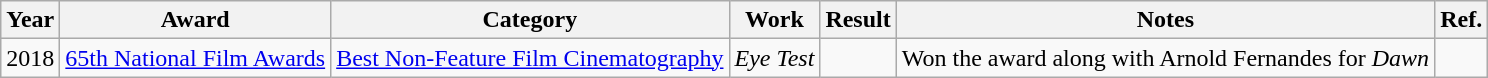<table class="wikitable sortable">
<tr>
<th>Year</th>
<th>Award</th>
<th>Category</th>
<th>Work</th>
<th>Result</th>
<th>Notes</th>
<th scope="col" class="unsortable">Ref.</th>
</tr>
<tr>
<td>2018</td>
<td><a href='#'>65th National Film Awards</a></td>
<td><a href='#'>Best Non-Feature Film Cinematography</a></td>
<td><em>Eye Test</em></td>
<td></td>
<td>Won the award along with Arnold Fernandes for <em>Dawn</em></td>
<td style="text-align:center;"></td>
</tr>
</table>
